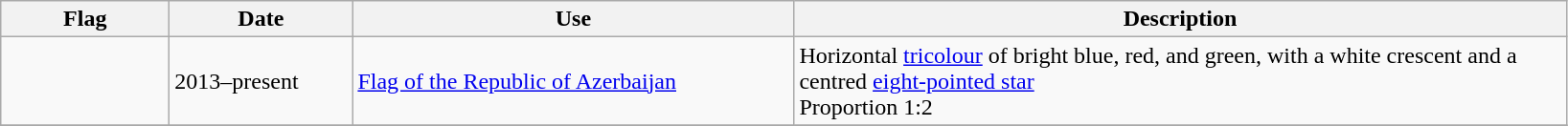<table class="wikitable">
<tr>
<th scope="col" style="width:110px;">Flag</th>
<th scope="col" style="width:120px;">Date</th>
<th scope="col" style="width:300px;">Use</th>
<th scope="col" style="width:530px;">Description</th>
</tr>
<tr>
<td></td>
<td>2013–present</td>
<td><a href='#'>Flag of the Republic of Azerbaijan</a></td>
<td>Horizontal <a href='#'>tricolour</a> of bright blue, red, and green, with a white crescent and a centred <a href='#'>eight-pointed star</a> <br> Proportion 1:2</td>
</tr>
<tr>
</tr>
</table>
